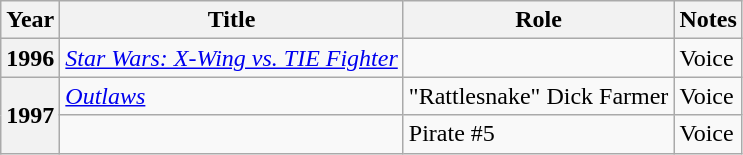<table class = "wikitable sortable">
<tr>
<th scope="col">Year</th>
<th scope="col">Title</th>
<th scope="col">Role</th>
<th scope="col" class = "unsortable">Notes</th>
</tr>
<tr>
<th scope="row">1996</th>
<td><em><a href='#'>Star Wars: X-Wing vs. TIE Fighter</a></em></td>
<td></td>
<td>Voice</td>
</tr>
<tr>
<th scope="row" rowspan="2">1997</th>
<td><em><a href='#'>Outlaws</a></em></td>
<td>"Rattlesnake" Dick Farmer</td>
<td>Voice</td>
</tr>
<tr>
<td><em></em></td>
<td>Pirate #5</td>
<td>Voice</td>
</tr>
</table>
